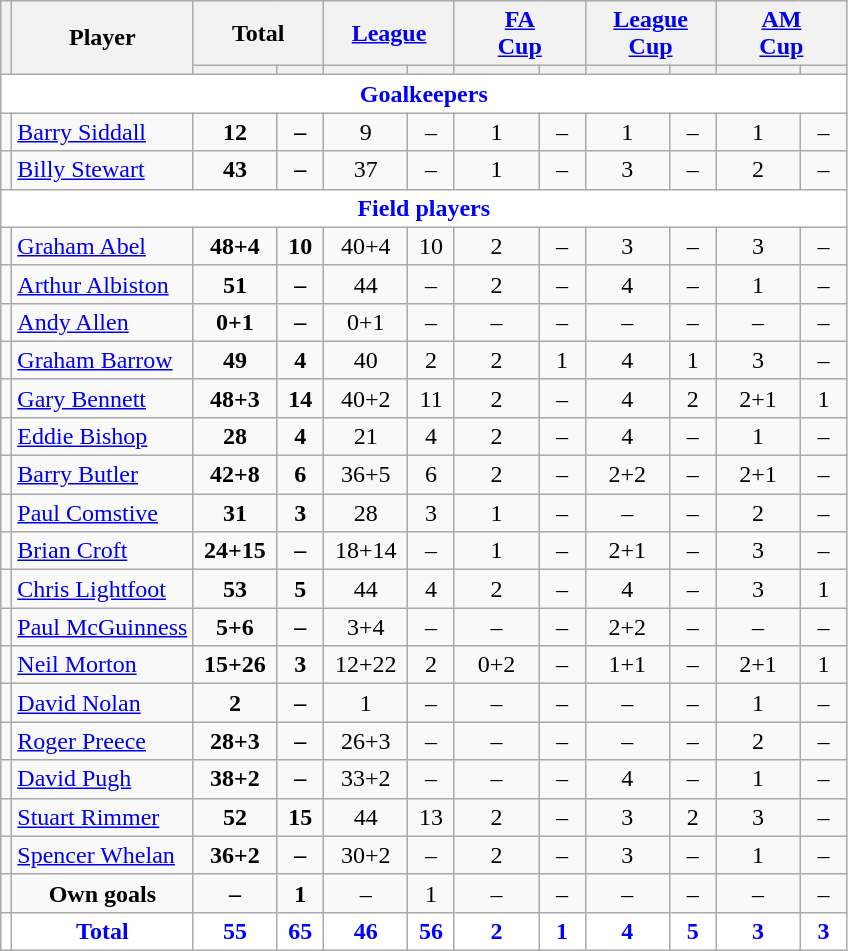<table class="wikitable"  style="text-align:center;">
<tr>
<th rowspan="2" style="font-size:80%;"></th>
<th rowspan="2">Player</th>
<th colspan="2">Total</th>
<th colspan="2"><a href='#'>League</a></th>
<th colspan="2"><a href='#'>FA<br>Cup</a></th>
<th colspan="2"><a href='#'>League<br>Cup</a></th>
<th colspan="2"><a href='#'>AM<br>Cup</a></th>
</tr>
<tr>
<th style="width: 50px; font-size:80%;"></th>
<th style="width: 25px; font-size:80%;"></th>
<th style="width: 50px; font-size:80%;"></th>
<th style="width: 25px; font-size:80%;"></th>
<th style="width: 50px; font-size:80%;"></th>
<th style="width: 25px; font-size:80%;"></th>
<th style="width: 50px; font-size:80%;"></th>
<th style="width: 25px; font-size:80%;"></th>
<th style="width: 50px; font-size:80%;"></th>
<th style="width: 25px; font-size:80%;"></th>
</tr>
<tr>
<td colspan="12" style="background:white; color:blue; text-align:center;"><strong>Goalkeepers</strong></td>
</tr>
<tr>
<td></td>
<td style="text-align:left;"><a href='#'>Barry Siddall</a></td>
<td><strong>12</strong></td>
<td><strong>–</strong></td>
<td>9</td>
<td>–</td>
<td>1</td>
<td>–</td>
<td>1</td>
<td>–</td>
<td>1</td>
<td>–</td>
</tr>
<tr>
<td></td>
<td style="text-align:left;"><a href='#'>Billy Stewart</a></td>
<td><strong>43</strong></td>
<td><strong>–</strong></td>
<td>37</td>
<td>–</td>
<td>1</td>
<td>–</td>
<td>3</td>
<td>–</td>
<td>2</td>
<td>–</td>
</tr>
<tr>
<td colspan="12" style="background:white; color:blue; text-align:center;"><strong>Field players</strong></td>
</tr>
<tr>
<td></td>
<td style="text-align:left;"><a href='#'>Graham Abel</a></td>
<td><strong>48+4</strong></td>
<td><strong>10</strong></td>
<td>40+4</td>
<td>10</td>
<td>2</td>
<td>–</td>
<td>3</td>
<td>–</td>
<td>3</td>
<td>–</td>
</tr>
<tr>
<td></td>
<td style="text-align:left;"><a href='#'>Arthur Albiston</a></td>
<td><strong>51</strong></td>
<td><strong>–</strong></td>
<td>44</td>
<td>–</td>
<td>2</td>
<td>–</td>
<td>4</td>
<td>–</td>
<td>1</td>
<td>–</td>
</tr>
<tr>
<td></td>
<td style="text-align:left;"><a href='#'>Andy Allen</a></td>
<td><strong>0+1</strong></td>
<td><strong>–</strong></td>
<td>0+1</td>
<td>–</td>
<td>–</td>
<td>–</td>
<td>–</td>
<td>–</td>
<td>–</td>
<td>–</td>
</tr>
<tr>
<td></td>
<td style="text-align:left;"><a href='#'>Graham Barrow</a></td>
<td><strong>49</strong></td>
<td><strong>4</strong></td>
<td>40</td>
<td>2</td>
<td>2</td>
<td>1</td>
<td>4</td>
<td>1</td>
<td>3</td>
<td>–</td>
</tr>
<tr>
<td></td>
<td style="text-align:left;"><a href='#'>Gary Bennett</a></td>
<td><strong>48+3</strong></td>
<td><strong>14</strong></td>
<td>40+2</td>
<td>11</td>
<td>2</td>
<td>–</td>
<td>4</td>
<td>2</td>
<td>2+1</td>
<td>1</td>
</tr>
<tr>
<td></td>
<td style="text-align:left;"><a href='#'>Eddie Bishop</a></td>
<td><strong>28</strong></td>
<td><strong>4</strong></td>
<td>21</td>
<td>4</td>
<td>2</td>
<td>–</td>
<td>4</td>
<td>–</td>
<td>1</td>
<td>–</td>
</tr>
<tr>
<td></td>
<td style="text-align:left;"><a href='#'>Barry Butler</a></td>
<td><strong>42+8</strong></td>
<td><strong>6</strong></td>
<td>36+5</td>
<td>6</td>
<td>2</td>
<td>–</td>
<td>2+2</td>
<td>–</td>
<td>2+1</td>
<td>–</td>
</tr>
<tr>
<td></td>
<td style="text-align:left;"><a href='#'>Paul Comstive</a></td>
<td><strong>31</strong></td>
<td><strong>3</strong></td>
<td>28</td>
<td>3</td>
<td>1</td>
<td>–</td>
<td>–</td>
<td>–</td>
<td>2</td>
<td>–</td>
</tr>
<tr>
<td></td>
<td style="text-align:left;"><a href='#'>Brian Croft</a></td>
<td><strong>24+15</strong></td>
<td><strong>–</strong></td>
<td>18+14</td>
<td>–</td>
<td>1</td>
<td>–</td>
<td>2+1</td>
<td>–</td>
<td>3</td>
<td>–</td>
</tr>
<tr>
<td></td>
<td style="text-align:left;"><a href='#'>Chris Lightfoot</a></td>
<td><strong>53</strong></td>
<td><strong>5</strong></td>
<td>44</td>
<td>4</td>
<td>2</td>
<td>–</td>
<td>4</td>
<td>–</td>
<td>3</td>
<td>1</td>
</tr>
<tr>
<td></td>
<td style="text-align:left;"><a href='#'>Paul McGuinness</a></td>
<td><strong>5+6</strong></td>
<td><strong>–</strong></td>
<td>3+4</td>
<td>–</td>
<td>–</td>
<td>–</td>
<td>2+2</td>
<td>–</td>
<td>–</td>
<td>–</td>
</tr>
<tr>
<td></td>
<td style="text-align:left;"><a href='#'>Neil Morton</a></td>
<td><strong>15+26</strong></td>
<td><strong>3</strong></td>
<td>12+22</td>
<td>2</td>
<td>0+2</td>
<td>–</td>
<td>1+1</td>
<td>–</td>
<td>2+1</td>
<td>1</td>
</tr>
<tr>
<td></td>
<td style="text-align:left;"><a href='#'>David Nolan</a></td>
<td><strong>2</strong></td>
<td><strong>–</strong></td>
<td>1</td>
<td>–</td>
<td>–</td>
<td>–</td>
<td>–</td>
<td>–</td>
<td>1</td>
<td>–</td>
</tr>
<tr>
<td></td>
<td style="text-align:left;"><a href='#'>Roger Preece</a></td>
<td><strong>28+3</strong></td>
<td><strong>–</strong></td>
<td>26+3</td>
<td>–</td>
<td>–</td>
<td>–</td>
<td>–</td>
<td>–</td>
<td>2</td>
<td>–</td>
</tr>
<tr>
<td></td>
<td style="text-align:left;"><a href='#'>David Pugh</a></td>
<td><strong>38+2</strong></td>
<td><strong>–</strong></td>
<td>33+2</td>
<td>–</td>
<td>–</td>
<td>–</td>
<td>4</td>
<td>–</td>
<td>1</td>
<td>–</td>
</tr>
<tr>
<td></td>
<td style="text-align:left;"><a href='#'>Stuart Rimmer</a></td>
<td><strong>52</strong></td>
<td><strong>15</strong></td>
<td>44</td>
<td>13</td>
<td>2</td>
<td>–</td>
<td>3</td>
<td>2</td>
<td>3</td>
<td>–</td>
</tr>
<tr>
<td></td>
<td style="text-align:left;"><a href='#'>Spencer Whelan</a></td>
<td><strong>36+2</strong></td>
<td><strong>–</strong></td>
<td>30+2</td>
<td>–</td>
<td>2</td>
<td>–</td>
<td>3</td>
<td>–</td>
<td>1</td>
<td>–</td>
</tr>
<tr>
<td></td>
<td><strong>Own goals</strong></td>
<td><strong>–</strong></td>
<td><strong>1</strong></td>
<td>–</td>
<td>1</td>
<td>–</td>
<td>–</td>
<td>–</td>
<td>–</td>
<td>–</td>
<td>–</td>
</tr>
<tr style="background:white; color:blue; text-align:center;">
<td></td>
<td><strong>Total</strong></td>
<td><strong>55</strong></td>
<td><strong>65</strong></td>
<td><strong>46</strong></td>
<td><strong>56</strong></td>
<td><strong>2</strong></td>
<td><strong>1</strong></td>
<td><strong>4</strong></td>
<td><strong>5</strong></td>
<td><strong>3</strong></td>
<td><strong>3</strong></td>
</tr>
</table>
